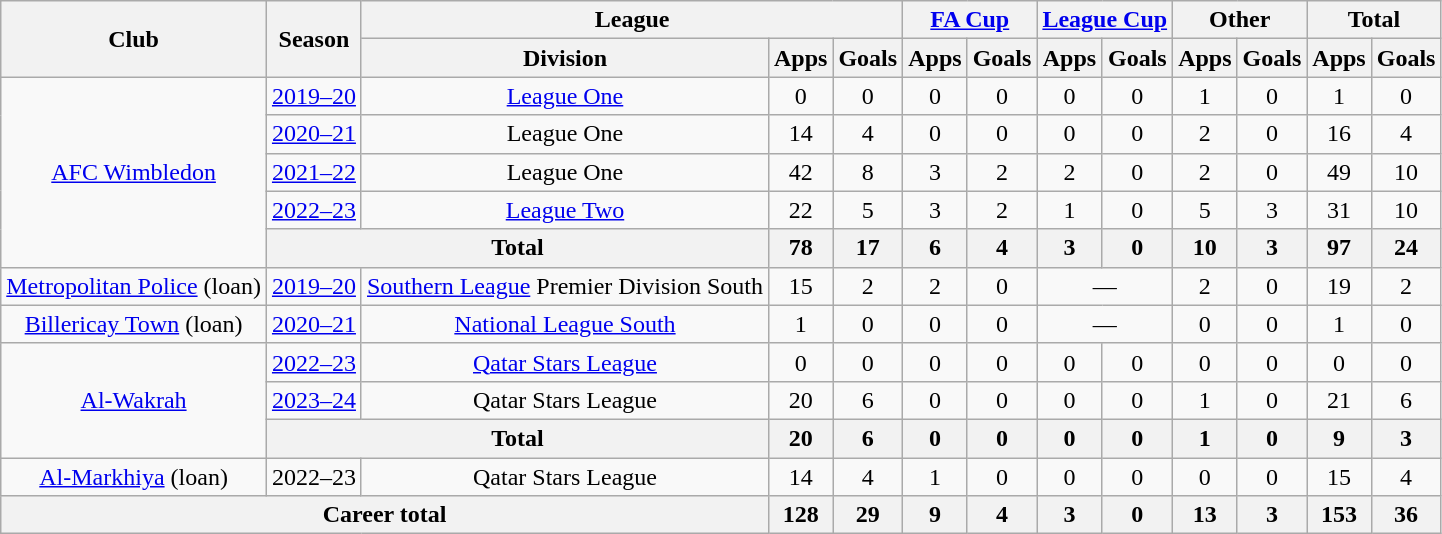<table class="wikitable" style="text-align: center">
<tr>
<th rowspan="2">Club</th>
<th rowspan="2">Season</th>
<th colspan="3">League</th>
<th colspan="2"><a href='#'>FA Cup</a></th>
<th colspan="2"><a href='#'>League Cup</a></th>
<th colspan="2">Other</th>
<th colspan="2">Total</th>
</tr>
<tr>
<th>Division</th>
<th>Apps</th>
<th>Goals</th>
<th>Apps</th>
<th>Goals</th>
<th>Apps</th>
<th>Goals</th>
<th>Apps</th>
<th>Goals</th>
<th>Apps</th>
<th>Goals</th>
</tr>
<tr>
<td rowspan="5"><a href='#'>AFC Wimbledon</a></td>
<td><a href='#'>2019–20</a></td>
<td><a href='#'>League One</a></td>
<td>0</td>
<td>0</td>
<td>0</td>
<td>0</td>
<td>0</td>
<td>0</td>
<td>1</td>
<td>0</td>
<td>1</td>
<td>0</td>
</tr>
<tr>
<td><a href='#'>2020–21</a></td>
<td>League One</td>
<td>14</td>
<td>4</td>
<td>0</td>
<td>0</td>
<td>0</td>
<td>0</td>
<td>2</td>
<td>0</td>
<td>16</td>
<td>4</td>
</tr>
<tr>
<td><a href='#'>2021–22</a></td>
<td>League One</td>
<td>42</td>
<td>8</td>
<td>3</td>
<td>2</td>
<td>2</td>
<td>0</td>
<td>2</td>
<td>0</td>
<td>49</td>
<td>10</td>
</tr>
<tr>
<td><a href='#'>2022–23</a></td>
<td><a href='#'>League Two</a></td>
<td>22</td>
<td>5</td>
<td>3</td>
<td>2</td>
<td>1</td>
<td>0</td>
<td>5</td>
<td>3</td>
<td>31</td>
<td>10</td>
</tr>
<tr>
<th colspan="2">Total</th>
<th>78</th>
<th>17</th>
<th>6</th>
<th>4</th>
<th>3</th>
<th>0</th>
<th>10</th>
<th>3</th>
<th>97</th>
<th>24</th>
</tr>
<tr>
<td><a href='#'>Metropolitan Police</a> (loan)</td>
<td><a href='#'>2019–20</a></td>
<td><a href='#'>Southern League</a> Premier Division South</td>
<td>15</td>
<td>2</td>
<td>2</td>
<td>0</td>
<td colspan="2">—</td>
<td>2</td>
<td>0</td>
<td>19</td>
<td>2</td>
</tr>
<tr>
<td><a href='#'>Billericay Town</a> (loan)</td>
<td><a href='#'>2020–21</a></td>
<td><a href='#'>National League South</a></td>
<td>1</td>
<td>0</td>
<td>0</td>
<td>0</td>
<td colspan="2">—</td>
<td>0</td>
<td>0</td>
<td>1</td>
<td>0</td>
</tr>
<tr>
<td rowspan="3"><a href='#'>Al-Wakrah</a></td>
<td><a href='#'>2022–23</a></td>
<td><a href='#'>Qatar Stars League</a></td>
<td>0</td>
<td>0</td>
<td>0</td>
<td>0</td>
<td>0</td>
<td>0</td>
<td>0</td>
<td>0</td>
<td>0</td>
<td>0</td>
</tr>
<tr>
<td><a href='#'>2023–24</a></td>
<td>Qatar Stars League</td>
<td>20</td>
<td>6</td>
<td>0</td>
<td>0</td>
<td>0</td>
<td>0</td>
<td>1</td>
<td>0</td>
<td>21</td>
<td>6</td>
</tr>
<tr>
<th colspan="2">Total</th>
<th>20</th>
<th>6</th>
<th>0</th>
<th>0</th>
<th>0</th>
<th>0</th>
<th>1</th>
<th>0</th>
<th>9</th>
<th>3</th>
</tr>
<tr>
<td><a href='#'>Al-Markhiya</a> (loan)</td>
<td>2022–23</td>
<td>Qatar Stars League</td>
<td>14</td>
<td>4</td>
<td>1</td>
<td>0</td>
<td>0</td>
<td>0</td>
<td>0</td>
<td>0</td>
<td>15</td>
<td>4</td>
</tr>
<tr>
<th colspan="3">Career total</th>
<th>128</th>
<th>29</th>
<th>9</th>
<th>4</th>
<th>3</th>
<th>0</th>
<th>13</th>
<th>3</th>
<th>153</th>
<th>36</th>
</tr>
</table>
